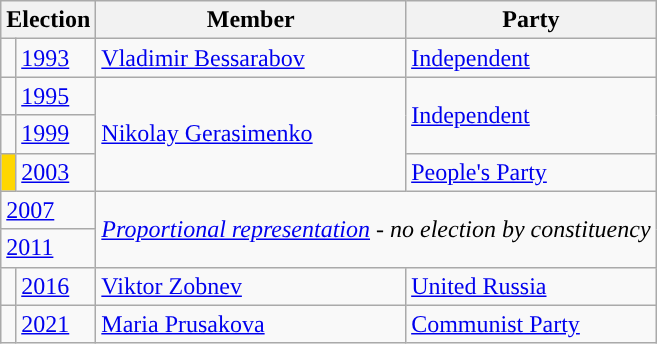<table class="wikitable">
<tr>
<th colspan="2">Election</th>
<th>Member</th>
<th>Party</th>
</tr>
<tr>
<td style="background-color:"></td>
<td><a href='#'>1993</a></td>
<td><a href='#'>Vladimir Bessarabov</a></td>
<td><a href='#'>Independent</a></td>
</tr>
<tr>
<td style="background-color:"></td>
<td><a href='#'>1995</a></td>
<td rowspan=3><a href='#'>Nikolay Gerasimenko</a></td>
<td rowspan=2><a href='#'>Independent</a></td>
</tr>
<tr>
<td style="background-color:"></td>
<td><a href='#'>1999</a></td>
</tr>
<tr>
<td style="background-color:#FFD700"></td>
<td><a href='#'>2003</a></td>
<td><a href='#'>People's Party</a></td>
</tr>
<tr>
<td colspan=2><a href='#'>2007</a></td>
<td colspan=2 rowspan=2><em><a href='#'>Proportional representation</a> - no election by constituency</em></td>
</tr>
<tr>
<td colspan=2><a href='#'>2011</a></td>
</tr>
<tr>
<td style="background-color: "></td>
<td><a href='#'>2016</a></td>
<td><a href='#'>Viktor Zobnev</a></td>
<td><a href='#'>United Russia</a></td>
</tr>
<tr>
<td style="background-color: "></td>
<td><a href='#'>2021</a></td>
<td><a href='#'>Maria Prusakova</a></td>
<td><a href='#'>Communist Party</a></td>
</tr>
</table>
